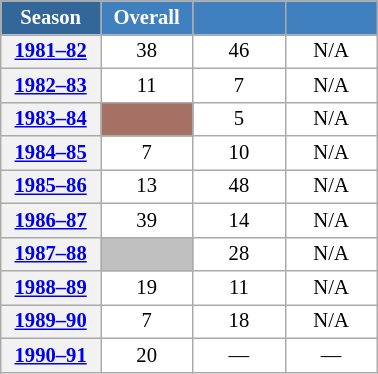<table class="wikitable" style="font-size:86%; text-align:center; border:grey solid 1px; border-collapse:collapse; background:#ffffff;">
<tr>
<th style="background-color:#369; color:white; width:60px;"> Season </th>
<th style="background-color:#4180be; color:white; width:55px;">Overall</th>
<th style="background-color:#4180be; color:white; width:55px;"></th>
<th style="background-color:#4180be; color:white; width:55px;"></th>
</tr>
<tr>
<th scope=row align=center><a href='#'>1981–82</a></th>
<td align=center>38</td>
<td align=center>46</td>
<td align=center>N/A</td>
</tr>
<tr>
<th scope=row align=center><a href='#'>1982–83</a></th>
<td align=center>11</td>
<td align=center>7</td>
<td align=center>N/A</td>
</tr>
<tr>
<th scope=row align=center><a href='#'>1983–84</a></th>
<td align=center bgcolor=#A57164></td>
<td align=center>5</td>
<td align=center>N/A</td>
</tr>
<tr>
<th scope=row align=center><a href='#'>1984–85</a></th>
<td align=center>7</td>
<td align=center>10</td>
<td align=center>N/A</td>
</tr>
<tr>
<th scope=row align=center><a href='#'>1985–86</a></th>
<td align=center>13</td>
<td align=center>48</td>
<td align=center>N/A</td>
</tr>
<tr>
<th scope=row align=center><a href='#'>1986–87</a></th>
<td align=center>39</td>
<td align=center>14</td>
<td align=center>N/A</td>
</tr>
<tr>
<th scope=row align=center><a href='#'>1987–88</a></th>
<td align=center bgcolor=silver></td>
<td align=center>28</td>
<td align=center>N/A</td>
</tr>
<tr>
<th scope=row align=center><a href='#'>1988–89</a></th>
<td align=center>19</td>
<td align=center>11</td>
<td align=center>N/A</td>
</tr>
<tr>
<th scope=row align=center><a href='#'>1989–90</a></th>
<td align=center>7</td>
<td align=center>18</td>
<td align=center>N/A</td>
</tr>
<tr>
<th scope=row align=center><a href='#'>1990–91</a></th>
<td align=center>20</td>
<td align=center>—</td>
<td align=center>—</td>
</tr>
</table>
